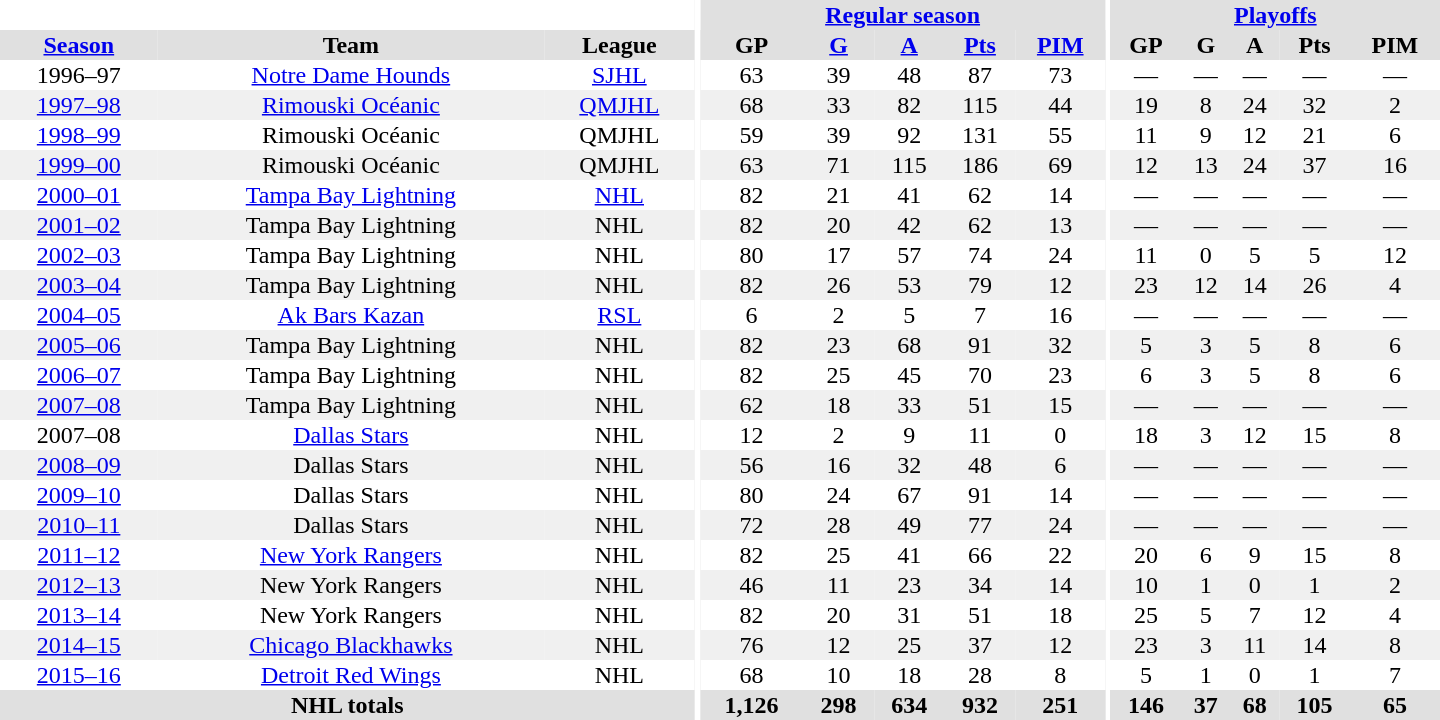<table border="0" cellpadding="1" cellspacing="0" style="text-align:center; width:60em">
<tr bgcolor="#e0e0e0">
<th colspan="3" bgcolor="#ffffff"></th>
<th rowspan="100" bgcolor="#ffffff"></th>
<th colspan="5"><a href='#'>Regular season</a></th>
<th rowspan="100" bgcolor="#ffffff"></th>
<th colspan="5"><a href='#'>Playoffs</a></th>
</tr>
<tr bgcolor="#e0e0e0">
<th><a href='#'>Season</a></th>
<th>Team</th>
<th>League</th>
<th>GP</th>
<th><a href='#'>G</a></th>
<th><a href='#'>A</a></th>
<th><a href='#'>Pts</a></th>
<th><a href='#'>PIM</a></th>
<th>GP</th>
<th>G</th>
<th>A</th>
<th>Pts</th>
<th>PIM</th>
</tr>
<tr>
<td>1996–97</td>
<td><a href='#'>Notre Dame Hounds</a></td>
<td><a href='#'>SJHL</a></td>
<td>63</td>
<td>39</td>
<td>48</td>
<td>87</td>
<td>73</td>
<td>—</td>
<td>—</td>
<td>—</td>
<td>—</td>
<td>—</td>
</tr>
<tr bgcolor="#f0f0f0">
<td><a href='#'>1997–98</a></td>
<td><a href='#'>Rimouski Océanic</a></td>
<td><a href='#'>QMJHL</a></td>
<td>68</td>
<td>33</td>
<td>82</td>
<td>115</td>
<td>44</td>
<td>19</td>
<td>8</td>
<td>24</td>
<td>32</td>
<td>2</td>
</tr>
<tr>
<td><a href='#'>1998–99</a></td>
<td>Rimouski Océanic</td>
<td>QMJHL</td>
<td>59</td>
<td>39</td>
<td>92</td>
<td>131</td>
<td>55</td>
<td>11</td>
<td>9</td>
<td>12</td>
<td>21</td>
<td>6</td>
</tr>
<tr bgcolor="#f0f0f0">
<td><a href='#'>1999–00</a></td>
<td>Rimouski Océanic</td>
<td>QMJHL</td>
<td>63</td>
<td>71</td>
<td>115</td>
<td>186</td>
<td>69</td>
<td>12</td>
<td>13</td>
<td>24</td>
<td>37</td>
<td>16</td>
</tr>
<tr>
<td><a href='#'>2000–01</a></td>
<td><a href='#'>Tampa Bay Lightning</a></td>
<td><a href='#'>NHL</a></td>
<td>82</td>
<td>21</td>
<td>41</td>
<td>62</td>
<td>14</td>
<td>—</td>
<td>—</td>
<td>—</td>
<td>—</td>
<td>—</td>
</tr>
<tr bgcolor="#f0f0f0">
<td><a href='#'>2001–02</a></td>
<td>Tampa Bay Lightning</td>
<td>NHL</td>
<td>82</td>
<td>20</td>
<td>42</td>
<td>62</td>
<td>13</td>
<td>—</td>
<td>—</td>
<td>—</td>
<td>—</td>
<td>—</td>
</tr>
<tr>
<td><a href='#'>2002–03</a></td>
<td>Tampa Bay Lightning</td>
<td>NHL</td>
<td>80</td>
<td>17</td>
<td>57</td>
<td>74</td>
<td>24</td>
<td>11</td>
<td>0</td>
<td>5</td>
<td>5</td>
<td>12</td>
</tr>
<tr bgcolor="#f0f0f0">
<td><a href='#'>2003–04</a></td>
<td>Tampa Bay Lightning</td>
<td>NHL</td>
<td>82</td>
<td>26</td>
<td>53</td>
<td>79</td>
<td>12</td>
<td>23</td>
<td>12</td>
<td>14</td>
<td>26</td>
<td>4</td>
</tr>
<tr>
<td><a href='#'>2004–05</a></td>
<td><a href='#'>Ak Bars Kazan</a></td>
<td><a href='#'>RSL</a></td>
<td>6</td>
<td>2</td>
<td>5</td>
<td>7</td>
<td>16</td>
<td>—</td>
<td>—</td>
<td>—</td>
<td>—</td>
<td>—</td>
</tr>
<tr bgcolor="#f0f0f0">
<td><a href='#'>2005–06</a></td>
<td>Tampa Bay Lightning</td>
<td>NHL</td>
<td>82</td>
<td>23</td>
<td>68</td>
<td>91</td>
<td>32</td>
<td>5</td>
<td>3</td>
<td>5</td>
<td>8</td>
<td>6</td>
</tr>
<tr>
<td><a href='#'>2006–07</a></td>
<td>Tampa Bay Lightning</td>
<td>NHL</td>
<td>82</td>
<td>25</td>
<td>45</td>
<td>70</td>
<td>23</td>
<td>6</td>
<td>3</td>
<td>5</td>
<td>8</td>
<td>6</td>
</tr>
<tr bgcolor="#f0f0f0">
<td><a href='#'>2007–08</a></td>
<td>Tampa Bay Lightning</td>
<td>NHL</td>
<td>62</td>
<td>18</td>
<td>33</td>
<td>51</td>
<td>15</td>
<td>—</td>
<td>—</td>
<td>—</td>
<td>—</td>
<td>—</td>
</tr>
<tr>
<td>2007–08</td>
<td><a href='#'>Dallas Stars</a></td>
<td>NHL</td>
<td>12</td>
<td>2</td>
<td>9</td>
<td>11</td>
<td>0</td>
<td>18</td>
<td>3</td>
<td>12</td>
<td>15</td>
<td>8</td>
</tr>
<tr bgcolor="#f0f0f0">
<td><a href='#'>2008–09</a></td>
<td>Dallas Stars</td>
<td>NHL</td>
<td>56</td>
<td>16</td>
<td>32</td>
<td>48</td>
<td>6</td>
<td>—</td>
<td>—</td>
<td>—</td>
<td>—</td>
<td>—</td>
</tr>
<tr>
<td><a href='#'>2009–10</a></td>
<td>Dallas Stars</td>
<td>NHL</td>
<td>80</td>
<td>24</td>
<td>67</td>
<td>91</td>
<td>14</td>
<td>—</td>
<td>—</td>
<td>—</td>
<td>—</td>
<td>—</td>
</tr>
<tr bgcolor="#f0f0f0">
<td><a href='#'>2010–11</a></td>
<td>Dallas Stars</td>
<td>NHL</td>
<td>72</td>
<td>28</td>
<td>49</td>
<td>77</td>
<td>24</td>
<td>—</td>
<td>—</td>
<td>—</td>
<td>—</td>
<td>—</td>
</tr>
<tr>
<td><a href='#'>2011–12</a></td>
<td><a href='#'>New York Rangers</a></td>
<td>NHL</td>
<td>82</td>
<td>25</td>
<td>41</td>
<td>66</td>
<td>22</td>
<td>20</td>
<td>6</td>
<td>9</td>
<td>15</td>
<td>8</td>
</tr>
<tr bgcolor="#f0f0f0">
<td><a href='#'>2012–13</a></td>
<td>New York Rangers</td>
<td>NHL</td>
<td>46</td>
<td>11</td>
<td>23</td>
<td>34</td>
<td>14</td>
<td>10</td>
<td>1</td>
<td>0</td>
<td>1</td>
<td>2</td>
</tr>
<tr>
<td><a href='#'>2013–14</a></td>
<td>New York Rangers</td>
<td>NHL</td>
<td>82</td>
<td>20</td>
<td>31</td>
<td>51</td>
<td>18</td>
<td>25</td>
<td>5</td>
<td>7</td>
<td>12</td>
<td>4</td>
</tr>
<tr bgcolor="#f0f0f0">
<td><a href='#'>2014–15</a></td>
<td><a href='#'>Chicago Blackhawks</a></td>
<td>NHL</td>
<td>76</td>
<td>12</td>
<td>25</td>
<td>37</td>
<td>12</td>
<td>23</td>
<td>3</td>
<td>11</td>
<td>14</td>
<td>8</td>
</tr>
<tr>
<td><a href='#'>2015–16</a></td>
<td><a href='#'>Detroit Red Wings</a></td>
<td>NHL</td>
<td>68</td>
<td>10</td>
<td>18</td>
<td>28</td>
<td>8</td>
<td>5</td>
<td>1</td>
<td>0</td>
<td>1</td>
<td>7</td>
</tr>
<tr bgcolor="#e0e0e0">
<th colspan="3">NHL totals</th>
<th>1,126</th>
<th>298</th>
<th>634</th>
<th>932</th>
<th>251</th>
<th>146</th>
<th>37</th>
<th>68</th>
<th>105</th>
<th>65</th>
</tr>
</table>
